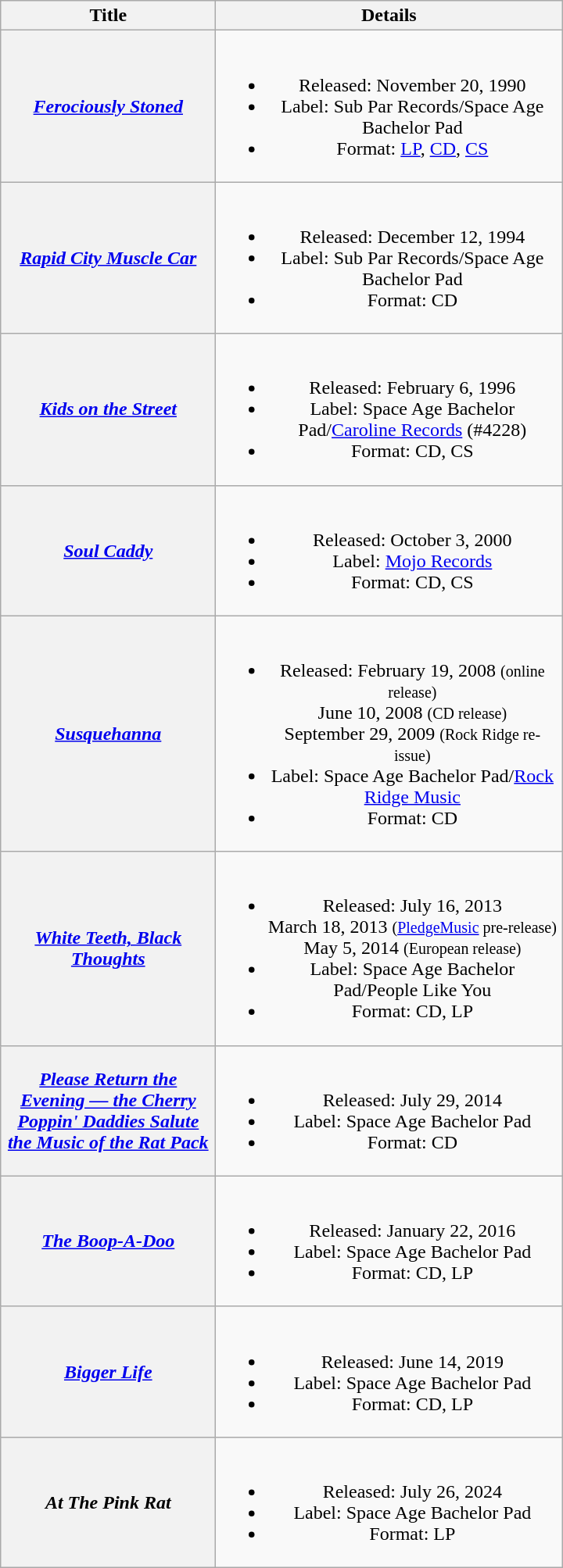<table class="wikitable plainrowheaders" style="text-align:center;">
<tr>
<th scope="col" style="width:11em;">Title</th>
<th scope="col" style="width:18em;">Details</th>
</tr>
<tr>
<th scope="row"><em><a href='#'>Ferociously Stoned</a></em></th>
<td><br><ul><li>Released: November 20, 1990</li><li>Label: Sub Par Records/Space Age Bachelor Pad</li><li>Format: <a href='#'>LP</a>, <a href='#'>CD</a>, <a href='#'>CS</a></li></ul></td>
</tr>
<tr>
<th scope="row"><em><a href='#'>Rapid City Muscle Car</a></em></th>
<td><br><ul><li>Released: December 12, 1994</li><li>Label: Sub Par Records/Space Age Bachelor Pad</li><li>Format: CD</li></ul></td>
</tr>
<tr>
<th scope="row"><em><a href='#'>Kids on the Street</a></em></th>
<td><br><ul><li>Released: February 6, 1996</li><li>Label: Space Age Bachelor Pad/<a href='#'>Caroline Records</a> (#4228)</li><li>Format: CD, CS</li></ul></td>
</tr>
<tr>
<th scope="row"><em><a href='#'>Soul Caddy</a></em></th>
<td><br><ul><li>Released: October 3, 2000</li><li>Label: <a href='#'>Mojo Records</a></li><li>Format: CD, CS</li></ul></td>
</tr>
<tr>
<th scope="row"><em><a href='#'>Susquehanna</a></em></th>
<td><br><ul><li>Released: February 19, 2008 <small>(online release)</small><br>June 10, 2008 <small>(CD release)</small><br>September 29, 2009 <small>(Rock Ridge re-issue)</small></li><li>Label: Space Age Bachelor Pad/<a href='#'>Rock Ridge Music</a></li><li>Format: CD</li></ul></td>
</tr>
<tr>
<th scope="row"><em><a href='#'>White Teeth, Black Thoughts</a></em></th>
<td><br><ul><li>Released: July 16, 2013<br>March 18, 2013 <small>(<a href='#'>PledgeMusic</a> pre-release)</small><br>May 5, 2014 <small>(European release)</small></li><li>Label: Space Age Bachelor Pad/People Like You</li><li>Format: CD, LP</li></ul></td>
</tr>
<tr>
<th scope="row"><em><a href='#'>Please Return the Evening — the Cherry Poppin' Daddies Salute the Music of the Rat Pack</a></em></th>
<td><br><ul><li>Released: July 29, 2014</li><li>Label: Space Age Bachelor Pad</li><li>Format: CD</li></ul></td>
</tr>
<tr>
<th scope="row"><em><a href='#'>The Boop-A-Doo</a></em></th>
<td><br><ul><li>Released: January 22, 2016</li><li>Label: Space Age Bachelor Pad</li><li>Format: CD, LP</li></ul></td>
</tr>
<tr>
<th scope="row"><em><a href='#'>Bigger Life</a></em></th>
<td><br><ul><li>Released: June 14, 2019</li><li>Label: Space Age Bachelor Pad</li><li>Format: CD, LP</li></ul></td>
</tr>
<tr>
<th scope="row"><em>At The Pink Rat</em></th>
<td><br><ul><li>Released: July 26, 2024</li><li>Label: Space Age Bachelor Pad</li><li>Format: LP</li></ul></td>
</tr>
</table>
